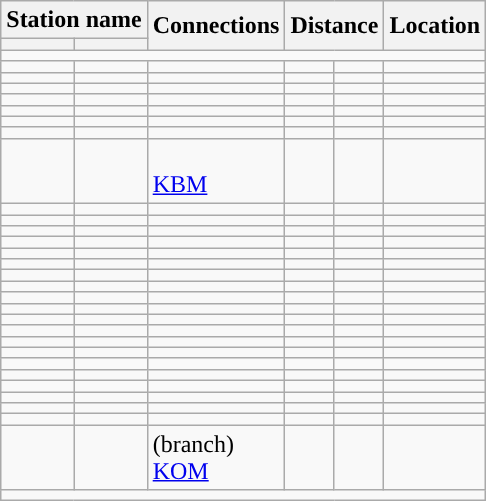<table class="wikitable">
<tr>
<th colspan="2">Station name</th>
<th rowspan="2">Connections</th>
<th colspan="2" rowspan="2">Distance<br></th>
<th rowspan="2">Location</th>
</tr>
<tr>
<th></th>
<th></th>
</tr>
<tr style="background:#">
<td colspan = "8"></td>
</tr>
<tr>
<td></td>
<td></td>
<td></td>
<td></td>
<td></td>
<td></td>
</tr>
<tr>
<td></td>
<td></td>
<td></td>
<td></td>
<td></td>
<td></td>
</tr>
<tr>
<td></td>
<td></td>
<td></td>
<td></td>
<td></td>
<td></td>
</tr>
<tr>
<td></td>
<td></td>
<td></td>
<td></td>
<td></td>
<td></td>
</tr>
<tr>
<td></td>
<td></td>
<td></td>
<td></td>
<td></td>
<td></td>
</tr>
<tr>
<td></td>
<td></td>
<td></td>
<td></td>
<td></td>
<td></td>
</tr>
<tr>
<td></td>
<td></td>
<td></td>
<td></td>
<td></td>
<td></td>
</tr>
<tr>
<td></td>
<td></td>
<td> <br> <a href='#'>KBM</a></td>
<td></td>
<td></td>
<td></td>
</tr>
<tr>
<td></td>
<td></td>
<td></td>
<td></td>
<td></td>
<td></td>
</tr>
<tr>
<td></td>
<td></td>
<td></td>
<td></td>
<td></td>
<td></td>
</tr>
<tr>
<td></td>
<td></td>
<td></td>
<td></td>
<td></td>
<td></td>
</tr>
<tr>
<td></td>
<td></td>
<td></td>
<td></td>
<td></td>
<td></td>
</tr>
<tr>
<td></td>
<td></td>
<td></td>
<td></td>
<td></td>
<td></td>
</tr>
<tr>
<td></td>
<td></td>
<td></td>
<td></td>
<td></td>
<td></td>
</tr>
<tr>
<td></td>
<td></td>
<td></td>
<td></td>
<td></td>
<td></td>
</tr>
<tr>
<td></td>
<td></td>
<td></td>
<td></td>
<td></td>
<td></td>
</tr>
<tr>
<td></td>
<td></td>
<td></td>
<td></td>
<td></td>
<td></td>
</tr>
<tr>
<td></td>
<td></td>
<td></td>
<td></td>
<td></td>
<td></td>
</tr>
<tr>
<td></td>
<td></td>
<td></td>
<td></td>
<td></td>
<td></td>
</tr>
<tr>
<td></td>
<td></td>
<td></td>
<td></td>
<td></td>
<td></td>
</tr>
<tr>
<td></td>
<td></td>
<td></td>
<td></td>
<td></td>
<td></td>
</tr>
<tr>
<td></td>
<td></td>
<td></td>
<td></td>
<td></td>
<td></td>
</tr>
<tr>
<td></td>
<td></td>
<td></td>
<td></td>
<td></td>
<td></td>
</tr>
<tr>
<td></td>
<td></td>
<td></td>
<td></td>
<td></td>
<td></td>
</tr>
<tr>
<td></td>
<td></td>
<td></td>
<td></td>
<td></td>
<td></td>
</tr>
<tr>
<td></td>
<td></td>
<td></td>
<td></td>
<td></td>
<td></td>
</tr>
<tr>
<td></td>
<td></td>
<td></td>
<td></td>
<td></td>
<td></td>
</tr>
<tr>
<td></td>
<td></td>
<td></td>
<td></td>
<td></td>
<td></td>
</tr>
<tr>
<td></td>
<td></td>
<td> (branch)<br> <a href='#'>KOM</a></td>
<td></td>
<td></td>
<td></td>
</tr>
<tr style="background:#">
<td colspan="8"></td>
</tr>
</table>
